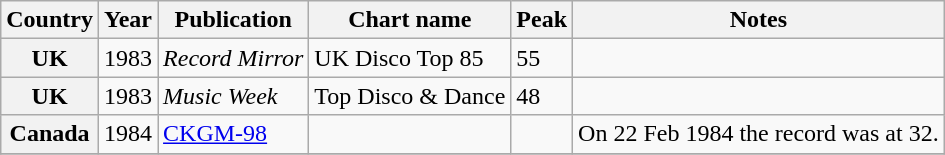<table class="wikitable sortable plainrowheaders">
<tr>
<th scope="col" class="unsortable">Country</th>
<th scope="col">Year</th>
<th scope="col">Publication</th>
<th scope="col">Chart name</th>
<th scope="col">Peak</th>
<th scope="col" class="unsortable">Notes</th>
</tr>
<tr>
<th scope="row">UK</th>
<td>1983</td>
<td><em>Record Mirror</em></td>
<td>UK Disco Top 85</td>
<td>55</td>
<td></td>
</tr>
<tr>
<th scope="row">UK</th>
<td>1983</td>
<td><em> Music Week</em></td>
<td>Top Disco & Dance</td>
<td>48</td>
<td></td>
</tr>
<tr>
<th scope="row">Canada</th>
<td>1984</td>
<td><a href='#'>CKGM-98</a></td>
<td></td>
<td></td>
<td>On 22 Feb 1984 the record was at 32.</td>
</tr>
<tr>
</tr>
</table>
